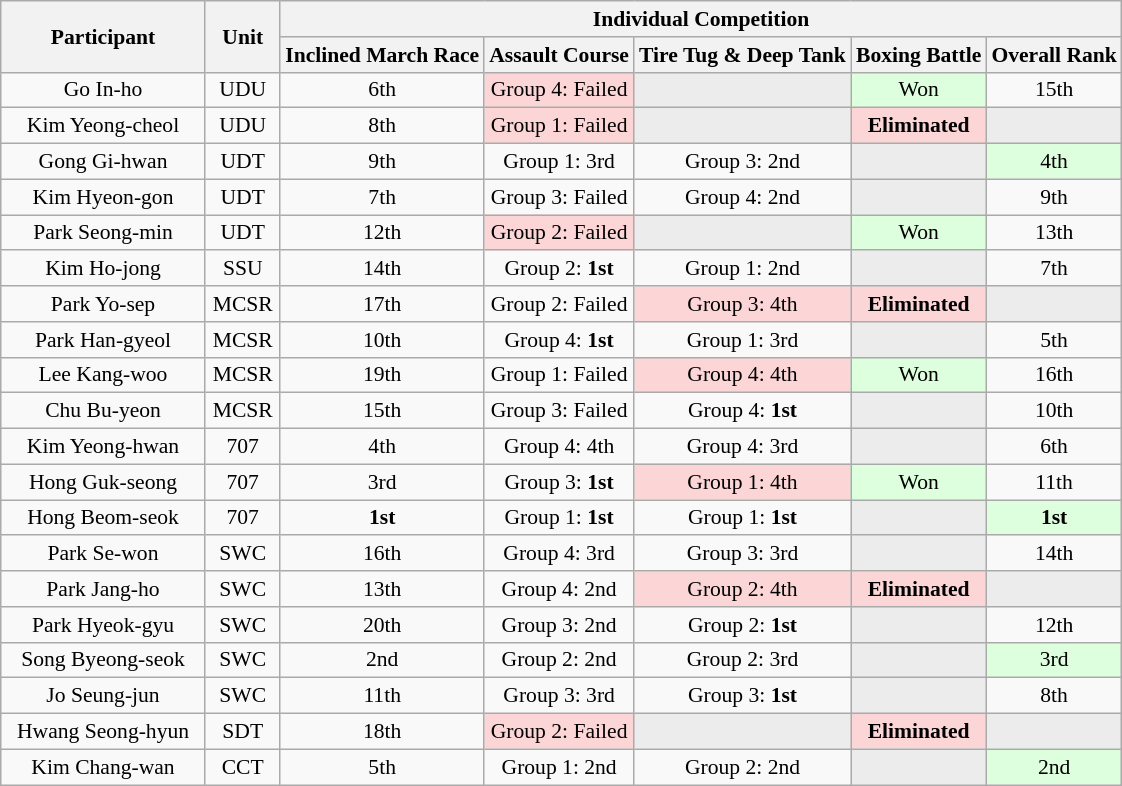<table class="wikitable sortable mw-collapsible mw-collapsed" style="font-size:90%; text-align:center; max-width:60em;">
<tr>
<th rowspan="2" style="width:9em;">Participant</th>
<th rowspan="2" style="width:3em;">Unit</th>
<th colspan="5">Individual Competition</th>
</tr>
<tr>
<th>Inclined March Race</th>
<th>Assault Course</th>
<th>Tire Tug & Deep Tank</th>
<th>Boxing Battle</th>
<th>Overall Rank</th>
</tr>
<tr>
<td>Go In-ho</td>
<td>UDU</td>
<td>6th</td>
<td bgcolor="#FCD6D7">Group 4: Failed</td>
<td bgcolor="#ECECEC"></td>
<td bgcolor="#DFD">Won</td>
<td>15th</td>
</tr>
<tr>
<td>Kim Yeong-cheol</td>
<td>UDU</td>
<td>8th</td>
<td bgcolor="#FCD6D7">Group 1: Failed</td>
<td bgcolor="#ECECEC"></td>
<td bgcolor="#FCD6D7"><strong>Eliminated</strong></td>
<td bgcolor="#ECECEC"></td>
</tr>
<tr>
<td>Gong Gi-hwan</td>
<td>UDT</td>
<td>9th</td>
<td>Group 1: 3rd</td>
<td>Group 3: 2nd</td>
<td bgcolor="#ECECEC"></td>
<td bgcolor="#DFD">4th</td>
</tr>
<tr>
<td>Kim Hyeon-gon</td>
<td>UDT</td>
<td>7th</td>
<td>Group 3: Failed</td>
<td>Group 4: 2nd</td>
<td bgcolor="#ECECEC"></td>
<td>9th</td>
</tr>
<tr>
<td>Park Seong-min</td>
<td>UDT</td>
<td>12th</td>
<td bgcolor="#FCD6D7">Group 2: Failed</td>
<td bgcolor="#ECECEC"></td>
<td bgcolor="#DFD">Won</td>
<td>13th</td>
</tr>
<tr>
<td>Kim Ho-jong</td>
<td>SSU</td>
<td>14th</td>
<td>Group 2: <strong>1st</strong></td>
<td>Group 1: 2nd</td>
<td bgcolor="#ECECEC"></td>
<td>7th</td>
</tr>
<tr>
<td>Park Yo-sep</td>
<td>MCSR</td>
<td>17th</td>
<td>Group 2: Failed</td>
<td bgcolor="#FCD6D7">Group 3: 4th</td>
<td bgcolor="#FCD6D7"><strong>Eliminated</strong></td>
<td bgcolor="#ECECEC"></td>
</tr>
<tr>
<td>Park Han-gyeol</td>
<td>MCSR</td>
<td>10th</td>
<td>Group 4: <strong>1st</strong></td>
<td>Group 1: 3rd</td>
<td bgcolor="#ECECEC"></td>
<td>5th</td>
</tr>
<tr>
<td>Lee Kang-woo</td>
<td>MCSR</td>
<td>19th</td>
<td>Group 1: Failed</td>
<td bgcolor="#FCD6D7">Group 4: 4th</td>
<td bgcolor="#DFD">Won</td>
<td>16th</td>
</tr>
<tr>
<td>Chu Bu-yeon</td>
<td>MCSR</td>
<td>15th</td>
<td>Group 3: Failed</td>
<td>Group 4: <strong>1st</strong></td>
<td bgcolor="#ECECEC"></td>
<td>10th</td>
</tr>
<tr>
<td>Kim Yeong-hwan</td>
<td>707</td>
<td>4th</td>
<td>Group 4: 4th</td>
<td>Group 4: 3rd</td>
<td bgcolor="#ECECEC"></td>
<td>6th</td>
</tr>
<tr>
<td>Hong Guk-seong</td>
<td>707</td>
<td>3rd</td>
<td>Group 3: <strong>1st</strong></td>
<td bgcolor="#FCD6D7">Group 1: 4th</td>
<td bgcolor="#DFD">Won</td>
<td>11th</td>
</tr>
<tr>
<td>Hong Beom-seok</td>
<td>707</td>
<td><strong>1st</strong></td>
<td>Group 1: <strong>1st</strong></td>
<td>Group 1: <strong>1st</strong></td>
<td bgcolor="#ECECEC"></td>
<td bgcolor="#DFD"><strong>1st</strong></td>
</tr>
<tr>
<td>Park Se-won</td>
<td>SWC</td>
<td>16th</td>
<td>Group 4: 3rd</td>
<td>Group 3: 3rd</td>
<td bgcolor="#ECECEC"></td>
<td>14th</td>
</tr>
<tr>
<td>Park Jang-ho</td>
<td>SWC</td>
<td>13th</td>
<td>Group 4: 2nd</td>
<td bgcolor="#FCD6D7">Group 2: 4th</td>
<td bgcolor="#FCD6D7"><strong>Eliminated</strong></td>
<td bgcolor="#ECECEC"></td>
</tr>
<tr>
<td>Park Hyeok-gyu</td>
<td>SWC</td>
<td>20th</td>
<td>Group 3: 2nd</td>
<td>Group 2: <strong>1st</strong></td>
<td bgcolor="#ECECEC"></td>
<td>12th</td>
</tr>
<tr>
<td>Song Byeong-seok</td>
<td>SWC</td>
<td>2nd</td>
<td>Group 2: 2nd</td>
<td>Group 2: 3rd</td>
<td bgcolor="#ECECEC"></td>
<td bgcolor="#DFD">3rd</td>
</tr>
<tr>
<td>Jo Seung-jun</td>
<td>SWC</td>
<td>11th</td>
<td>Group 3: 3rd</td>
<td>Group 3: <strong>1st</strong></td>
<td bgcolor="#ECECEC"></td>
<td>8th</td>
</tr>
<tr>
<td>Hwang Seong-hyun</td>
<td>SDT</td>
<td>18th</td>
<td bgcolor="#FCD6D7">Group 2: Failed</td>
<td bgcolor="#ECECEC"></td>
<td bgcolor="#FCD6D7"><strong>Eliminated</strong></td>
<td bgcolor="#ECECEC"></td>
</tr>
<tr>
<td>Kim Chang-wan</td>
<td>CCT</td>
<td>5th</td>
<td>Group 1: 2nd</td>
<td>Group 2: 2nd</td>
<td bgcolor="#ECECEC"></td>
<td bgcolor="#DFD">2nd</td>
</tr>
</table>
